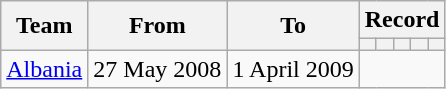<table class=wikitable style=text-align:center>
<tr>
<th rowspan=2>Team</th>
<th rowspan=2>From</th>
<th rowspan=2>To</th>
<th colspan=5>Record</th>
</tr>
<tr>
<th></th>
<th></th>
<th></th>
<th></th>
<th></th>
</tr>
<tr>
<td><a href='#'>Albania</a></td>
<td>27 May 2008</td>
<td>1 April 2009<br></td>
</tr>
</table>
